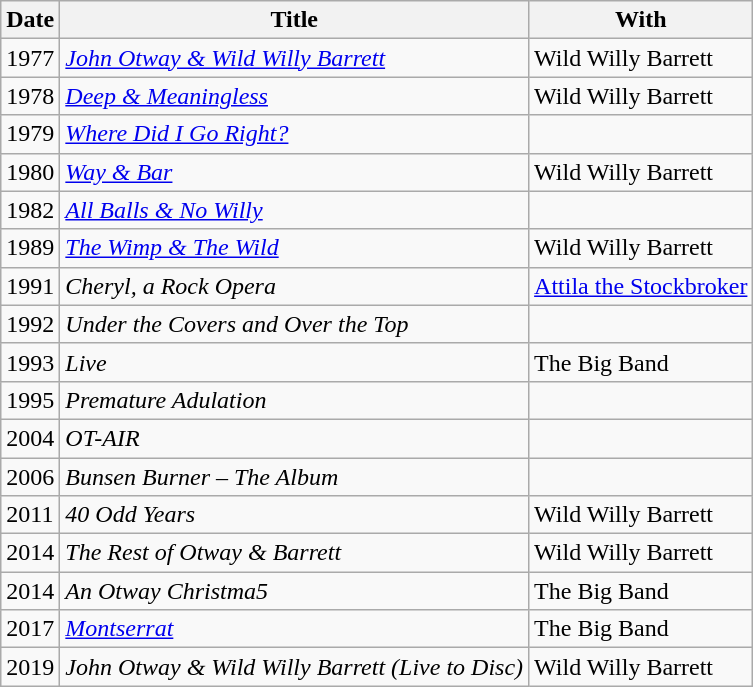<table class="wikitable">
<tr>
<th>Date</th>
<th>Title</th>
<th>With</th>
</tr>
<tr>
<td>1977</td>
<td><em><a href='#'>John Otway & Wild Willy Barrett</a></em></td>
<td>Wild Willy Barrett</td>
</tr>
<tr>
<td>1978</td>
<td><em><a href='#'>Deep & Meaningless</a></em></td>
<td>Wild Willy Barrett</td>
</tr>
<tr>
<td>1979</td>
<td><em><a href='#'>Where Did I Go Right?</a></em></td>
<td></td>
</tr>
<tr>
<td>1980</td>
<td><em><a href='#'>Way & Bar</a></em></td>
<td>Wild Willy Barrett</td>
</tr>
<tr>
<td>1982</td>
<td><em><a href='#'>All Balls & No Willy</a></em></td>
<td></td>
</tr>
<tr>
<td>1989</td>
<td><em><a href='#'>The Wimp & The Wild</a></em></td>
<td>Wild Willy Barrett</td>
</tr>
<tr>
<td>1991</td>
<td><em>Cheryl, a Rock Opera</em></td>
<td><a href='#'>Attila the Stockbroker</a></td>
</tr>
<tr>
<td>1992</td>
<td><em>Under the Covers and Over the Top</em></td>
<td></td>
</tr>
<tr>
<td>1993</td>
<td><em>Live</em></td>
<td>The Big Band</td>
</tr>
<tr>
<td>1995</td>
<td><em>Premature Adulation</em></td>
<td></td>
</tr>
<tr>
<td>2004</td>
<td><em>OT-AIR</em></td>
<td></td>
</tr>
<tr>
<td>2006</td>
<td><em>Bunsen Burner – The Album</em></td>
<td></td>
</tr>
<tr>
<td>2011</td>
<td><em>40 Odd Years</em></td>
<td>Wild Willy Barrett</td>
</tr>
<tr>
<td>2014</td>
<td><em>The Rest of Otway & Barrett</em></td>
<td>Wild Willy Barrett</td>
</tr>
<tr>
<td>2014</td>
<td><em>An Otway Christma5</em></td>
<td>The Big Band</td>
</tr>
<tr>
<td>2017</td>
<td><a href='#'><em>Montserrat</em></a></td>
<td>The Big Band</td>
</tr>
<tr>
<td>2019</td>
<td><em>John Otway & Wild Willy Barrett (Live to Disc)</em></td>
<td>Wild Willy Barrett</td>
</tr>
</table>
